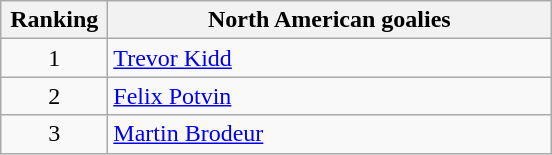<table class="wikitable">
<tr>
<th style="width:4em;">Ranking</th>
<th style="width:18em;">North American goalies</th>
</tr>
<tr>
<td style="text-align:center;">1</td>
<td> <a href='#'>Trevor Kidd</a></td>
</tr>
<tr>
<td style="text-align:center;">2</td>
<td> <a href='#'>Felix Potvin</a></td>
</tr>
<tr>
<td style="text-align:center;">3</td>
<td> <a href='#'>Martin Brodeur</a></td>
</tr>
</table>
